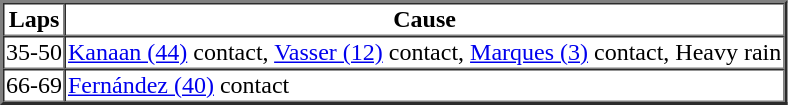<table border=2 cellspacing=0>
<tr>
<th>Laps</th>
<th>Cause</th>
</tr>
<tr>
<td>35-50</td>
<td><a href='#'>Kanaan (44)</a> contact, <a href='#'>Vasser (12)</a> contact, <a href='#'>Marques (3)</a> contact, Heavy rain</td>
</tr>
<tr>
<td>66-69</td>
<td><a href='#'>Fernández (40)</a> contact</td>
</tr>
</table>
